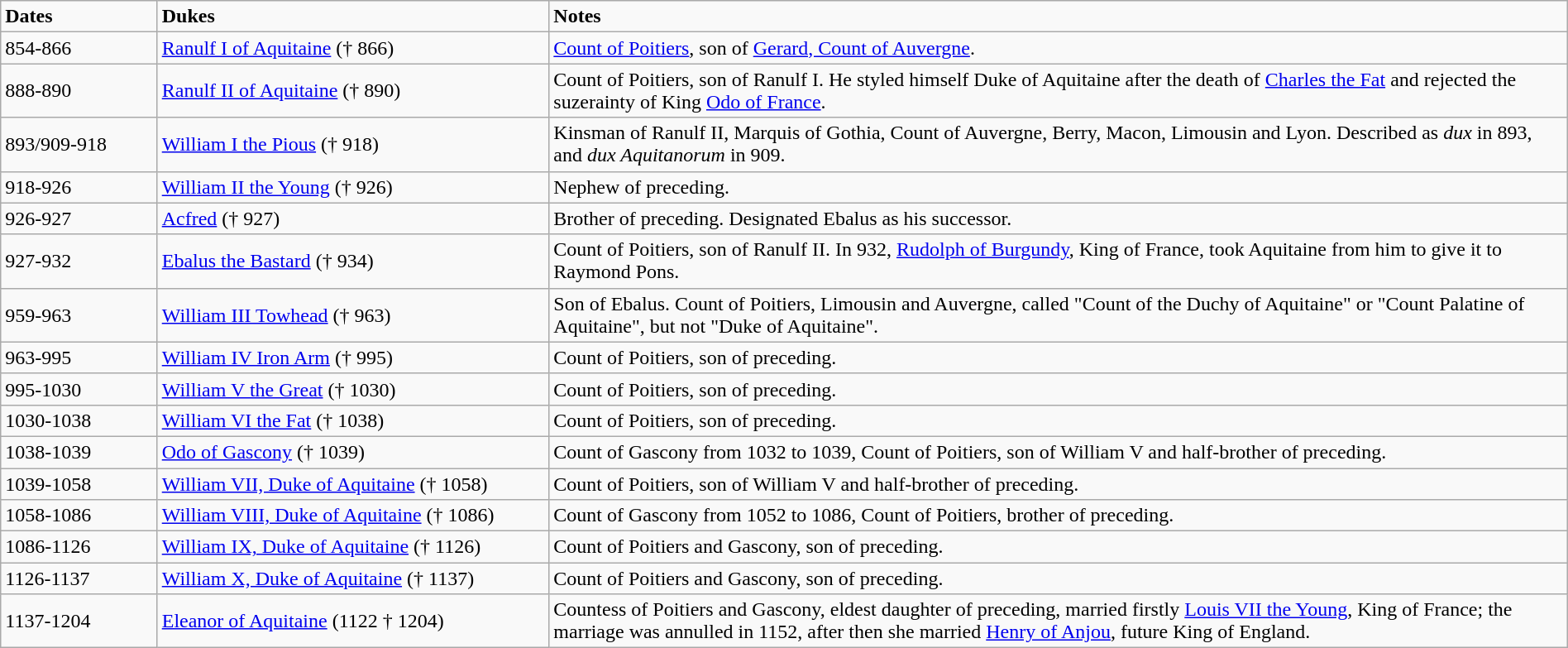<table width=100%  class="wikitable">
<tr>
<td width=10%><strong>Dates</strong></td>
<td width=25%><strong>Dukes</strong></td>
<td colspan=2><strong>Notes</strong></td>
</tr>
<tr>
<td>854-866</td>
<td><a href='#'>Ranulf I of Aquitaine</a> († 866)</td>
<td colspan=2><a href='#'>Count of Poitiers</a>, son of <a href='#'>Gerard, Count of Auvergne</a>.</td>
</tr>
<tr>
<td>888-890</td>
<td><a href='#'>Ranulf II of Aquitaine</a> († 890)</td>
<td colspan=2>Count of Poitiers, son of Ranulf I. He styled himself Duke of Aquitaine after the death of <a href='#'>Charles the Fat</a> and rejected the suzerainty of King <a href='#'>Odo of France</a>.</td>
</tr>
<tr>
<td>893/909-918</td>
<td><a href='#'>William I the Pious</a> († 918)</td>
<td colspan=2>Kinsman of Ranulf II, Marquis of Gothia, Count of Auvergne, Berry, Macon, Limousin and Lyon. Described as <em>dux</em> in 893, and <em>dux Aquitanorum</em> in 909.</td>
</tr>
<tr>
<td>918-926</td>
<td><a href='#'>William II the Young</a>  († 926)</td>
<td colspan=2>Nephew of preceding.</td>
</tr>
<tr>
<td>926-927</td>
<td><a href='#'>Acfred</a> († 927)</td>
<td colspan=2>Brother of preceding. Designated Ebalus as his successor.</td>
</tr>
<tr>
<td>927-932</td>
<td><a href='#'>Ebalus the Bastard</a> († 934)</td>
<td colspan=2>Count of Poitiers, son of Ranulf II. In 932, <a href='#'>Rudolph of Burgundy</a>, King of France, took Aquitaine from him to give it to Raymond Pons.</td>
</tr>
<tr>
<td>959-963</td>
<td><a href='#'>William III Towhead</a> († 963)</td>
<td colspan=2>Son of Ebalus. Count of Poitiers, Limousin and Auvergne, called "Count of the Duchy of Aquitaine" or "Count Palatine of Aquitaine", but not "Duke of Aquitaine".</td>
</tr>
<tr>
<td>963-995</td>
<td><a href='#'>William IV Iron Arm</a> († 995)</td>
<td colspan=2>Count of Poitiers, son of preceding.</td>
</tr>
<tr>
<td>995-1030</td>
<td><a href='#'>William V the Great</a> († 1030)</td>
<td colspan=2>Count of Poitiers, son of preceding.</td>
</tr>
<tr>
<td>1030-1038</td>
<td><a href='#'>William VI the Fat</a> († 1038)</td>
<td colspan=2>Count of Poitiers, son of preceding.</td>
</tr>
<tr>
<td>1038-1039</td>
<td><a href='#'>Odo of Gascony</a> († 1039)</td>
<td colspan=2>Count of Gascony from 1032 to 1039, Count of Poitiers, son of William V and half-brother of preceding.</td>
</tr>
<tr>
<td>1039-1058</td>
<td><a href='#'>William VII, Duke of Aquitaine</a> († 1058)</td>
<td colspan=2>Count of Poitiers, son of William V and half-brother of preceding.</td>
</tr>
<tr>
<td>1058-1086</td>
<td><a href='#'>William VIII, Duke of Aquitaine</a> († 1086)</td>
<td colspan=2>Count of Gascony from 1052 to 1086, Count of Poitiers, brother of preceding.</td>
</tr>
<tr>
<td>1086-1126</td>
<td><a href='#'>William IX, Duke of Aquitaine</a> († 1126)</td>
<td colspan=2>Count of Poitiers and Gascony, son of preceding.</td>
</tr>
<tr>
<td>1126-1137</td>
<td><a href='#'>William X, Duke of Aquitaine</a> († 1137)</td>
<td colspan=2>Count of Poitiers and Gascony, son of preceding.</td>
</tr>
<tr>
<td>1137-1204</td>
<td><a href='#'>Eleanor of Aquitaine</a> (1122 † 1204)</td>
<td colspan=2>Countess of Poitiers and Gascony, eldest daughter of preceding, married firstly <a href='#'>Louis VII the Young</a>, King of France; the marriage was annulled in 1152, after then she married <a href='#'>Henry of Anjou</a>, future King of England.</td>
</tr>
</table>
